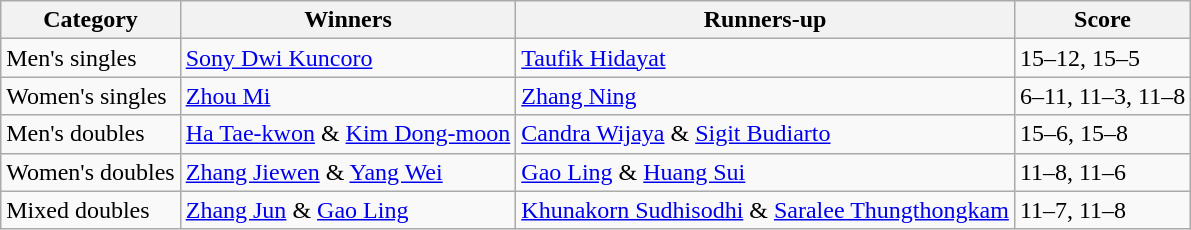<table class=wikitable>
<tr>
<th>Category</th>
<th>Winners</th>
<th>Runners-up</th>
<th>Score</th>
</tr>
<tr>
<td>Men's singles</td>
<td> <a href='#'>Sony Dwi Kuncoro</a></td>
<td> <a href='#'>Taufik Hidayat</a></td>
<td>15–12, 15–5</td>
</tr>
<tr>
<td>Women's singles</td>
<td> <a href='#'>Zhou Mi</a></td>
<td> <a href='#'>Zhang Ning</a></td>
<td>6–11, 11–3, 11–8</td>
</tr>
<tr>
<td>Men's doubles</td>
<td> <a href='#'>Ha Tae-kwon</a> & <a href='#'>Kim Dong-moon</a></td>
<td> <a href='#'>Candra Wijaya</a> & <a href='#'>Sigit Budiarto</a></td>
<td>15–6, 15–8</td>
</tr>
<tr>
<td>Women's doubles</td>
<td> <a href='#'>Zhang Jiewen</a> & <a href='#'>Yang Wei</a></td>
<td> <a href='#'>Gao Ling</a> & <a href='#'>Huang Sui</a></td>
<td>11–8, 11–6</td>
</tr>
<tr>
<td>Mixed doubles</td>
<td> <a href='#'>Zhang Jun</a> & <a href='#'>Gao Ling</a></td>
<td> <a href='#'>Khunakorn Sudhisodhi</a> & <a href='#'>Saralee Thungthongkam</a></td>
<td>11–7, 11–8</td>
</tr>
</table>
